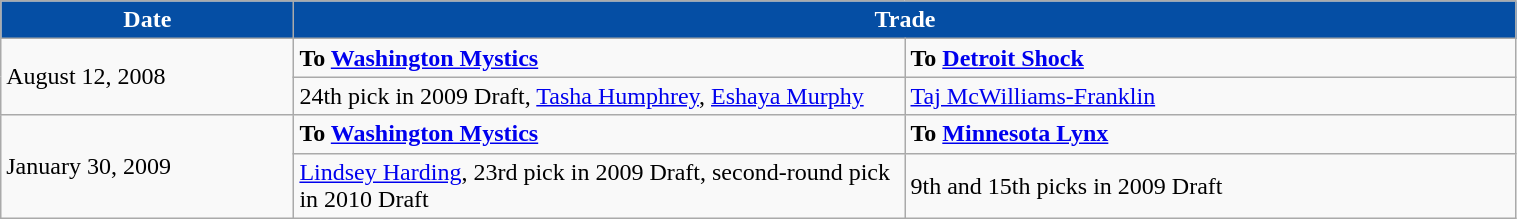<table class="wikitable" style="width:80%">
<tr>
<th style="background:#054EA4;color:white; width=200">Date</th>
<th style="background:#054EA4;color:white;" colspan=2>Trade</th>
</tr>
<tr>
<td rowspan=2>August 12, 2008</td>
<td width=400><strong>To <a href='#'>Washington Mystics</a></strong></td>
<td width=400><strong>To <a href='#'>Detroit Shock</a></strong></td>
</tr>
<tr>
<td>24th pick in 2009 Draft, <a href='#'>Tasha Humphrey</a>, <a href='#'>Eshaya Murphy</a></td>
<td><a href='#'>Taj McWilliams-Franklin</a></td>
</tr>
<tr>
<td rowspan=2>January 30, 2009</td>
<td width=400><strong>To <a href='#'>Washington Mystics</a></strong></td>
<td width=400><strong>To <a href='#'>Minnesota Lynx</a></strong></td>
</tr>
<tr>
<td><a href='#'>Lindsey Harding</a>, 23rd pick in 2009 Draft, second-round pick in 2010 Draft</td>
<td>9th and 15th picks in 2009 Draft</td>
</tr>
</table>
